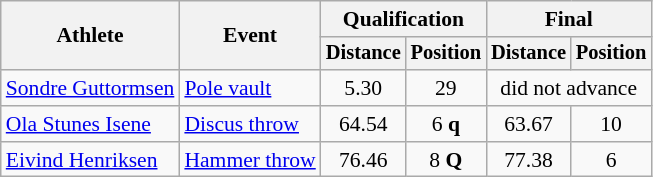<table class=wikitable style="font-size:90%">
<tr>
<th rowspan="2">Athlete</th>
<th rowspan="2">Event</th>
<th colspan="2">Qualification</th>
<th colspan="2">Final</th>
</tr>
<tr style="font-size:95%">
<th>Distance</th>
<th>Position</th>
<th>Distance</th>
<th>Position</th>
</tr>
<tr style=text-align:center>
<td style=text-align:left><a href='#'>Sondre Guttormsen</a></td>
<td style=text-align:left rowspan=1><a href='#'>Pole vault</a></td>
<td>5.30</td>
<td>29</td>
<td colspan=2>did not advance</td>
</tr>
<tr style=text-align:center>
<td style=text-align:left><a href='#'>Ola Stunes Isene</a></td>
<td style=text-align:left rowspan=1><a href='#'>Discus throw</a></td>
<td>64.54</td>
<td>6 <strong>q</strong></td>
<td>63.67</td>
<td>10</td>
</tr>
<tr style=text-align:center>
<td style=text-align:left><a href='#'>Eivind Henriksen</a></td>
<td style=text-align:left rowspan=1><a href='#'>Hammer throw</a></td>
<td>76.46</td>
<td>8 <strong>Q</strong></td>
<td>77.38</td>
<td>6</td>
</tr>
</table>
